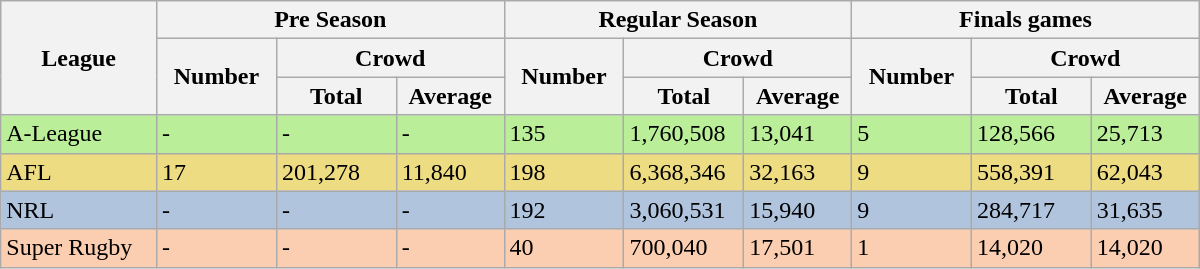<table class="wikitable"  style="margin:1em auto 1em auto; width:800px;">
<tr>
<th rowspan="3" style="width:13%;">League</th>
<th colspan="3" style="width:29%;">Pre Season</th>
<th colspan="3" style="width:29%;">Regular Season</th>
<th colspan="3" style="width:29%;">Finals games</th>
</tr>
<tr>
<th rowspan="2" style="width:10%;">Number</th>
<th colspan="2" style="width:19%;">Crowd</th>
<th rowspan="2" style="width:10%;">Number</th>
<th colspan="2" style="width:19%;">Crowd</th>
<th rowspan="2" style="width:10%;">Number</th>
<th colspan="2" style="width:19%;">Crowd</th>
</tr>
<tr>
<th style="width:10%;">Total</th>
<th style="width:9%;">Average</th>
<th style="width:10%;">Total</th>
<th width=9%>Average</th>
<th style="width:10%;">Total</th>
<th style="width:9%;">Average</th>
</tr>
<tr style="background:#be9;">
<td>A-League</td>
<td>-</td>
<td>-</td>
<td>-</td>
<td>135</td>
<td>1,760,508</td>
<td>13,041</td>
<td>5</td>
<td>128,566</td>
<td>25,713</td>
</tr>
<tr style="background:#eedc82;">
<td>AFL</td>
<td>17</td>
<td>201,278</td>
<td>11,840</td>
<td>198</td>
<td>6,368,346</td>
<td>32,163</td>
<td>9</td>
<td>558,391</td>
<td>62,043</td>
</tr>
<tr style="background:#b0c4de;">
<td>NRL</td>
<td>-</td>
<td>-</td>
<td>-</td>
<td>192</td>
<td>3,060,531</td>
<td>15,940</td>
<td>9</td>
<td>284,717</td>
<td>31,635</td>
</tr>
<tr style="background:#fbceb1;">
<td>Super Rugby</td>
<td>-</td>
<td>-</td>
<td>-</td>
<td>40</td>
<td>700,040</td>
<td>17,501</td>
<td>1</td>
<td>14,020</td>
<td>14,020</td>
</tr>
</table>
